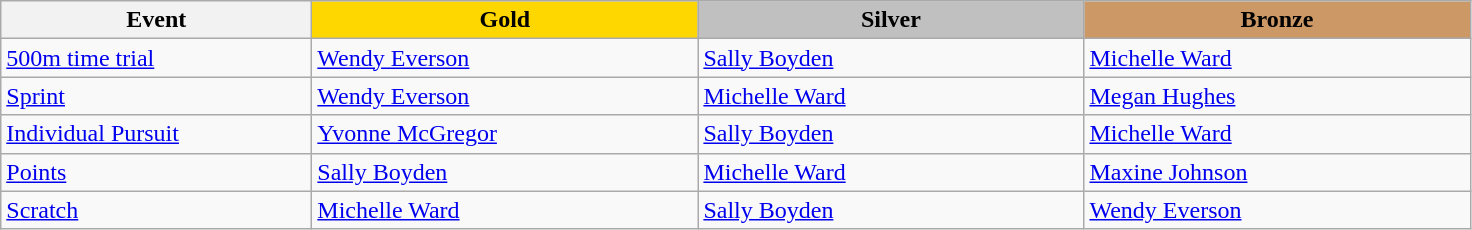<table class="wikitable" style="font-size: 100%">
<tr>
<th width=200>Event</th>
<th width=250 style="background-color: gold;">Gold</th>
<th width=250 style="background-color: silver;">Silver</th>
<th width=250 style="background-color: #cc9966;">Bronze</th>
</tr>
<tr>
<td><a href='#'>500m time trial</a></td>
<td><a href='#'>Wendy Everson</a></td>
<td><a href='#'>Sally Boyden</a></td>
<td><a href='#'>Michelle Ward</a></td>
</tr>
<tr>
<td><a href='#'>Sprint</a></td>
<td><a href='#'>Wendy Everson</a></td>
<td><a href='#'>Michelle Ward</a></td>
<td><a href='#'>Megan Hughes</a></td>
</tr>
<tr>
<td><a href='#'>Individual Pursuit</a></td>
<td><a href='#'>Yvonne McGregor</a></td>
<td><a href='#'>Sally Boyden</a></td>
<td><a href='#'>Michelle Ward</a></td>
</tr>
<tr>
<td><a href='#'>Points</a></td>
<td><a href='#'>Sally Boyden</a></td>
<td><a href='#'>Michelle Ward</a></td>
<td><a href='#'>Maxine Johnson</a></td>
</tr>
<tr>
<td><a href='#'>Scratch</a></td>
<td><a href='#'>Michelle Ward</a></td>
<td><a href='#'>Sally Boyden</a></td>
<td><a href='#'>Wendy Everson</a></td>
</tr>
</table>
